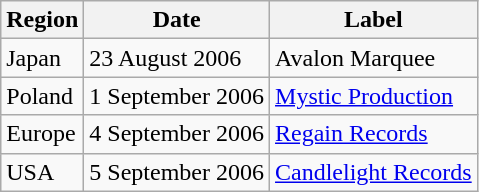<table class="wikitable plainrowheaders">
<tr>
<th scope="col">Region</th>
<th scope="col">Date</th>
<th scope="col">Label</th>
</tr>
<tr>
<td>Japan</td>
<td>23 August 2006</td>
<td>Avalon Marquee</td>
</tr>
<tr>
<td>Poland</td>
<td>1 September 2006</td>
<td><a href='#'>Mystic Production</a></td>
</tr>
<tr>
<td>Europe</td>
<td>4 September 2006</td>
<td><a href='#'>Regain Records</a></td>
</tr>
<tr>
<td>USA</td>
<td>5 September 2006</td>
<td><a href='#'>Candlelight Records</a></td>
</tr>
</table>
